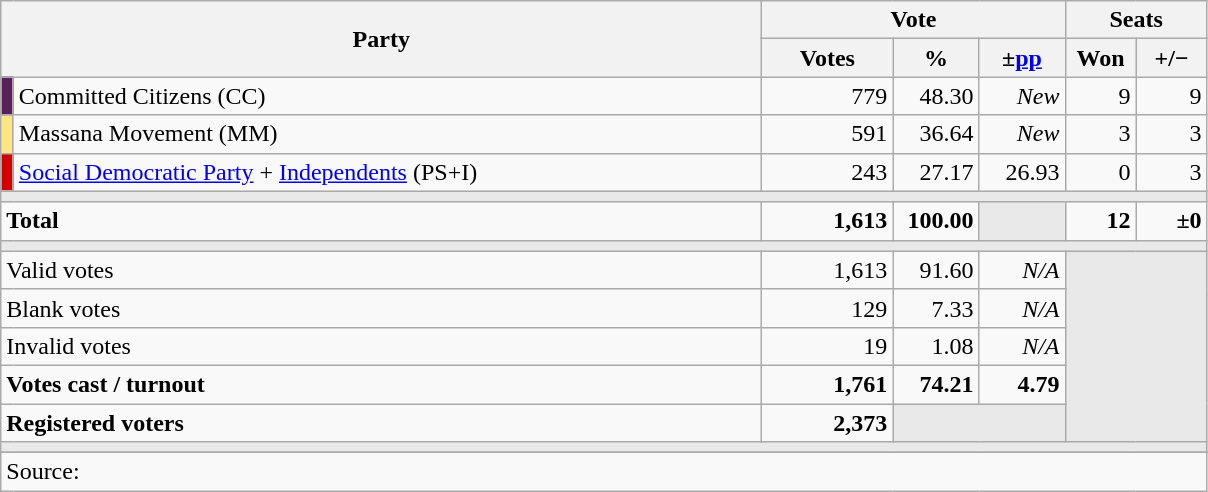<table class="wikitable" style="text-align:right; font-size:100%; margin-bottom:0">
<tr>
<th align="left" rowspan="2" colspan="2" width="500">Party</th>
<th colspan="3">Vote</th>
<th colspan="2">Seats</th>
</tr>
<tr>
<th width="80">Votes</th>
<th width="50">%</th>
<th width="50">±<a href='#'>pp</a></th>
<th width="40">Won</th>
<th width="40">+/−</th>
</tr>
<tr>
<td width="1" style="color:inherit;background:#5A205A"></td>
<td align="left">Committed Citizens (CC)</td>
<td>779</td>
<td>48.30</td>
<td><em>New</em></td>
<td>9</td>
<td>9</td>
</tr>
<tr>
<td width="1" style="color:inherit;background:#FFE680"></td>
<td align="left">Massana Movement (MM)</td>
<td>591</td>
<td>36.64</td>
<td><em>New</em></td>
<td>3</td>
<td>3</td>
</tr>
<tr>
<td width="1" style="color:inherit;background:#D40000"></td>
<td align="left"><a href='#'>Social Democratic Party</a> + <a href='#'>Independents</a> (PS+I)</td>
<td>243</td>
<td>27.17</td>
<td>26.93</td>
<td>0</td>
<td>3</td>
</tr>
<tr>
<td colspan="7" bgcolor="#E9E9E9"></td>
</tr>
<tr style="font-weight:bold;">
<td align="left" colspan="2">Total</td>
<td>1,613</td>
<td>100.00</td>
<td bgcolor="#E9E9E9"></td>
<td>12</td>
<td>±0</td>
</tr>
<tr>
<td colspan="7" bgcolor="#E9E9E9"></td>
</tr>
<tr>
<td align="left" colspan="2">Valid votes</td>
<td>1,613</td>
<td>91.60</td>
<td><em>N/A</em></td>
<td bgcolor="#E9E9E9" colspan="2" rowspan="5"></td>
</tr>
<tr>
<td align="left" colspan="2">Blank votes</td>
<td>129</td>
<td>7.33</td>
<td><em>N/A</em></td>
</tr>
<tr>
<td align="left" colspan="2">Invalid votes</td>
<td>19</td>
<td>1.08</td>
<td><em>N/A</em></td>
</tr>
<tr style="font-weight:bold;">
<td align="left" colspan="2">Votes cast / turnout</td>
<td>1,761</td>
<td>74.21</td>
<td>4.79</td>
</tr>
<tr style="font-weight:bold;">
<td align="left" colspan="2">Registered voters</td>
<td>2,373</td>
<td bgcolor="#E9E9E9" colspan="2"></td>
</tr>
<tr>
<td colspan="7" bgcolor="#E9E9E9"></td>
</tr>
<tr>
</tr>
<tr>
<td align="left" colspan="7">Source: </td>
</tr>
</table>
